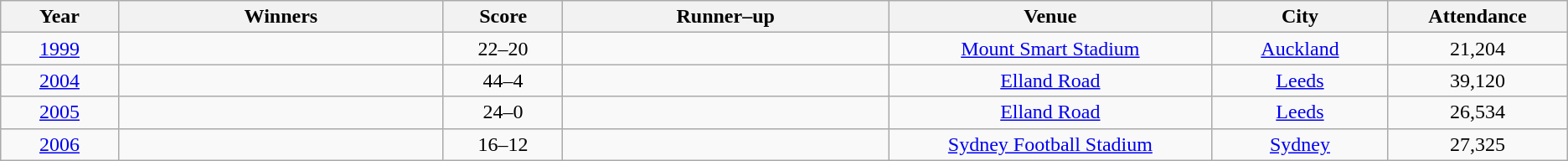<table class="wikitable sortable" style="text-align:center; font-size:100%">
<tr>
<th width=100>Year</th>
<th width=300>Winners</th>
<th width=100>Score</th>
<th width=300>Runner–up</th>
<th width=300>Venue</th>
<th width=150>City</th>
<th width=150>Attendance</th>
</tr>
<tr>
<td><a href='#'>1999</a></td>
<td><strong></strong></td>
<td>22–20</td>
<td></td>
<td><a href='#'>Mount Smart Stadium</a></td>
<td><a href='#'>Auckland</a></td>
<td>21,204</td>
</tr>
<tr>
<td><a href='#'>2004</a></td>
<td><strong></strong></td>
<td>44–4</td>
<td></td>
<td><a href='#'>Elland Road</a></td>
<td><a href='#'>Leeds</a></td>
<td>39,120</td>
</tr>
<tr>
<td><a href='#'>2005</a></td>
<td><strong></strong></td>
<td>24–0</td>
<td></td>
<td><a href='#'>Elland Road</a></td>
<td><a href='#'>Leeds</a></td>
<td>26,534</td>
</tr>
<tr>
<td><a href='#'>2006</a></td>
<td><strong></strong></td>
<td>16–12</td>
<td></td>
<td><a href='#'>Sydney Football Stadium</a></td>
<td><a href='#'>Sydney</a></td>
<td>27,325</td>
</tr>
</table>
